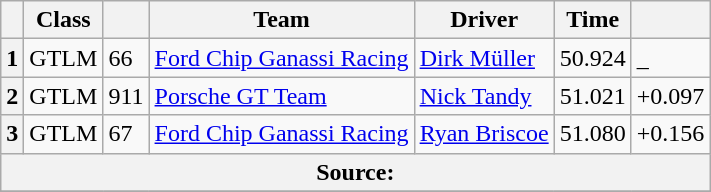<table class="wikitable">
<tr>
<th scope="col"></th>
<th scope="col">Class</th>
<th scope="col"></th>
<th scope="col">Team</th>
<th scope="col">Driver</th>
<th scope="col">Time</th>
<th scope="col"></th>
</tr>
<tr>
<th scope="row">1</th>
<td>GTLM</td>
<td>66</td>
<td><a href='#'>Ford Chip Ganassi Racing</a></td>
<td><a href='#'>Dirk Müller</a></td>
<td>50.924</td>
<td>_</td>
</tr>
<tr>
<th scope="row">2</th>
<td>GTLM</td>
<td>911</td>
<td><a href='#'>Porsche GT Team</a></td>
<td><a href='#'>Nick Tandy</a></td>
<td>51.021</td>
<td>+0.097</td>
</tr>
<tr>
<th scope="row">3</th>
<td>GTLM</td>
<td>67</td>
<td><a href='#'>Ford Chip Ganassi Racing</a></td>
<td><a href='#'>Ryan Briscoe</a></td>
<td>51.080</td>
<td>+0.156</td>
</tr>
<tr>
<th colspan="7">Source:</th>
</tr>
<tr>
</tr>
</table>
